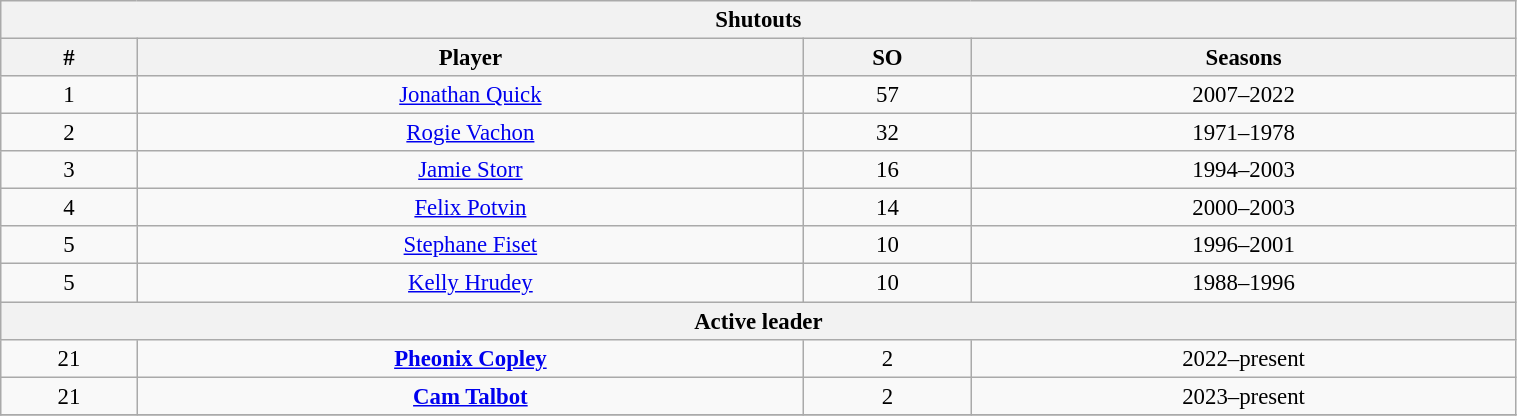<table class="wikitable" style="text-align: center; font-size: 95%" width="80%">
<tr>
<th colspan="4">Shutouts</th>
</tr>
<tr>
<th>#</th>
<th>Player</th>
<th>SO</th>
<th>Seasons</th>
</tr>
<tr>
<td>1</td>
<td><a href='#'>Jonathan Quick</a></td>
<td>57</td>
<td>2007–2022</td>
</tr>
<tr>
<td>2</td>
<td><a href='#'>Rogie Vachon</a></td>
<td>32</td>
<td>1971–1978</td>
</tr>
<tr>
<td>3</td>
<td><a href='#'>Jamie Storr</a></td>
<td>16</td>
<td>1994–2003</td>
</tr>
<tr>
<td>4</td>
<td><a href='#'>Felix Potvin</a></td>
<td>14</td>
<td>2000–2003</td>
</tr>
<tr>
<td>5</td>
<td><a href='#'>Stephane Fiset</a></td>
<td>10</td>
<td>1996–2001</td>
</tr>
<tr>
<td>5</td>
<td><a href='#'>Kelly Hrudey</a></td>
<td>10</td>
<td>1988–1996</td>
</tr>
<tr>
<th colspan="4">Active leader</th>
</tr>
<tr>
<td>21</td>
<td><strong><a href='#'>Pheonix Copley</a></strong></td>
<td>2</td>
<td>2022–present</td>
</tr>
<tr>
<td>21</td>
<td><strong><a href='#'>Cam Talbot</a></strong></td>
<td>2</td>
<td>2023–present</td>
</tr>
<tr>
</tr>
</table>
